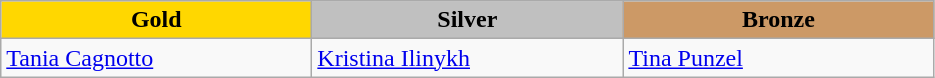<table class="wikitable" style="text-align:left">
<tr align="center">
<td width=200 bgcolor=gold><strong>Gold</strong></td>
<td width=200 bgcolor=silver><strong>Silver</strong></td>
<td width=200 bgcolor=CC9966><strong>Bronze</strong></td>
</tr>
<tr>
<td><a href='#'>Tania Cagnotto</a> <br> </td>
<td><a href='#'>Kristina Ilinykh</a> <br> </td>
<td><a href='#'>Tina Punzel</a> <br> </td>
</tr>
</table>
